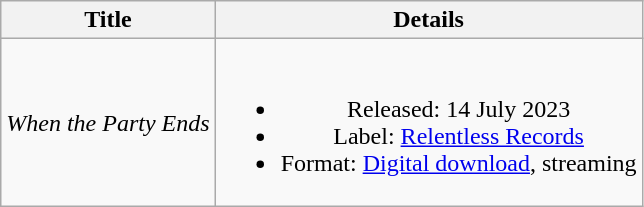<table class="wikitable plainrowheaders" style="text-align:center;">
<tr>
<th scope="col">Title</th>
<th scope="col">Details</th>
</tr>
<tr>
<td><em>When the Party Ends</em></td>
<td><br><ul><li>Released: 14 July 2023</li><li>Label: <a href='#'>Relentless Records</a></li><li>Format: <a href='#'>Digital download</a>, streaming</li></ul></td>
</tr>
</table>
